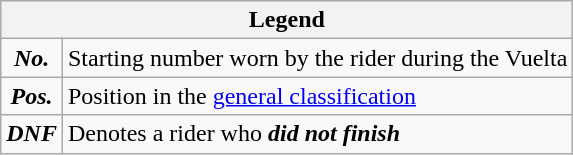<table class="wikitable">
<tr>
<th colspan=2>Legend</th>
</tr>
<tr>
<td align=center><strong><em>No.</em></strong></td>
<td>Starting number worn by the rider during the Vuelta</td>
</tr>
<tr>
<td align=center><strong><em>Pos.</em></strong></td>
<td>Position in the <a href='#'>general classification</a></td>
</tr>
<tr>
<td align=center><strong><em>DNF</em></strong></td>
<td>Denotes a rider who <strong><em>did not finish</em></strong></td>
</tr>
</table>
